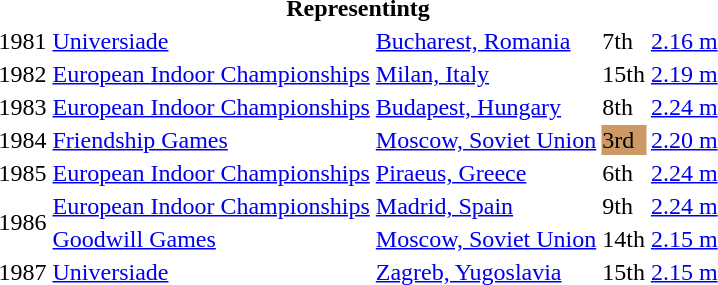<table>
<tr>
<th colspan="6">Representintg </th>
</tr>
<tr>
<td>1981</td>
<td><a href='#'>Universiade</a></td>
<td><a href='#'>Bucharest, Romania</a></td>
<td>7th</td>
<td><a href='#'>2.16 m</a></td>
</tr>
<tr>
<td>1982</td>
<td><a href='#'>European Indoor Championships</a></td>
<td><a href='#'>Milan, Italy</a></td>
<td>15th</td>
<td><a href='#'>2.19 m</a></td>
</tr>
<tr>
<td>1983</td>
<td><a href='#'>European Indoor Championships</a></td>
<td><a href='#'>Budapest, Hungary</a></td>
<td>8th</td>
<td><a href='#'>2.24 m</a></td>
</tr>
<tr>
<td>1984</td>
<td><a href='#'>Friendship Games</a></td>
<td><a href='#'>Moscow, Soviet Union</a></td>
<td bgcolor=cc9966>3rd</td>
<td><a href='#'>2.20 m</a></td>
</tr>
<tr>
<td>1985</td>
<td><a href='#'>European Indoor Championships</a></td>
<td><a href='#'>Piraeus, Greece</a></td>
<td>6th</td>
<td><a href='#'>2.24 m</a></td>
</tr>
<tr>
<td rowspan=2>1986</td>
<td><a href='#'>European Indoor Championships</a></td>
<td><a href='#'>Madrid, Spain</a></td>
<td>9th</td>
<td><a href='#'>2.24 m</a></td>
</tr>
<tr>
<td><a href='#'>Goodwill Games</a></td>
<td><a href='#'>Moscow, Soviet Union</a></td>
<td>14th</td>
<td><a href='#'>2.15 m</a></td>
</tr>
<tr>
<td>1987</td>
<td><a href='#'>Universiade</a></td>
<td><a href='#'>Zagreb, Yugoslavia</a></td>
<td>15th</td>
<td><a href='#'>2.15 m</a></td>
</tr>
</table>
